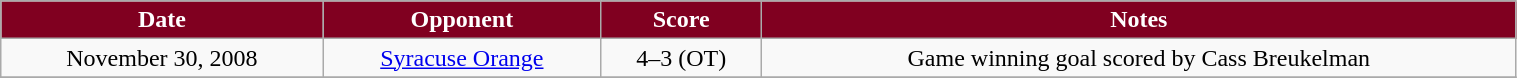<table class="wikitable" width="80%">
<tr align="center"  style=" background:#800020;color:#ffffff;">
<td><strong>Date</strong></td>
<td><strong>Opponent</strong></td>
<td><strong>Score</strong></td>
<td><strong>Notes</strong></td>
</tr>
<tr align="center" bgcolor="">
<td>November 30, 2008</td>
<td><a href='#'>Syracuse Orange</a></td>
<td>4–3 (OT) </td>
<td>Game winning goal scored by Cass Breukelman</td>
</tr>
<tr align="center" bgcolor="">
</tr>
</table>
